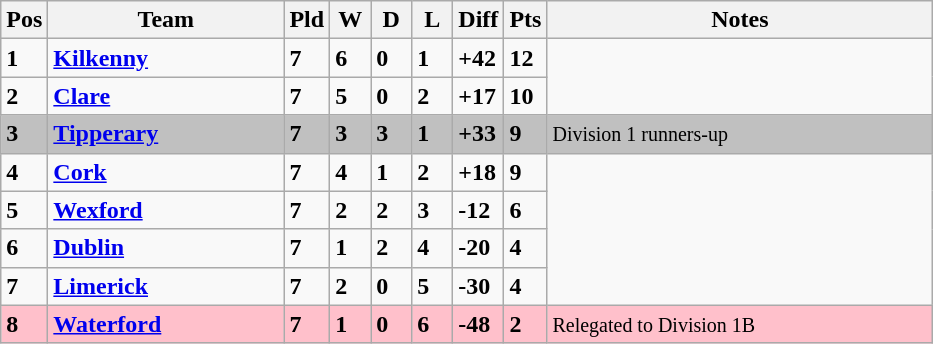<table class="wikitable" style="text-align: centre;">
<tr>
<th width=20>Pos</th>
<th width=150>Team</th>
<th width=20>Pld</th>
<th width=20>W</th>
<th width=20>D</th>
<th width=20>L</th>
<th width=20>Diff</th>
<th width=20>Pts</th>
<th width=250>Notes</th>
</tr>
<tr style>
<td><strong>1</strong></td>
<td align=left><strong> <a href='#'>Kilkenny</a> </strong></td>
<td><strong>7</strong></td>
<td><strong>6</strong></td>
<td><strong>0</strong></td>
<td><strong>1</strong></td>
<td><strong>+42</strong></td>
<td><strong>12</strong></td>
</tr>
<tr style>
<td><strong>2</strong></td>
<td align=left><strong> <a href='#'>Clare</a> </strong></td>
<td><strong>7</strong></td>
<td><strong>5</strong></td>
<td><strong>0</strong></td>
<td><strong>2</strong></td>
<td><strong>+17</strong></td>
<td><strong>10</strong></td>
</tr>
<tr style="background:silver;">
<td><strong>3</strong></td>
<td align=left><strong> <a href='#'>Tipperary</a> </strong></td>
<td><strong>7</strong></td>
<td><strong>3</strong></td>
<td><strong>3</strong></td>
<td><strong>1</strong></td>
<td><strong>+33</strong></td>
<td><strong>9</strong></td>
<td><small> Division 1 runners-up</small></td>
</tr>
<tr style>
<td><strong>4</strong></td>
<td align=left><strong> <a href='#'>Cork</a> </strong></td>
<td><strong>7</strong></td>
<td><strong>4</strong></td>
<td><strong>1</strong></td>
<td><strong>2</strong></td>
<td><strong>+18</strong></td>
<td><strong>9</strong></td>
</tr>
<tr style>
<td><strong>5</strong></td>
<td align=left><strong> <a href='#'>Wexford</a> </strong></td>
<td><strong>7</strong></td>
<td><strong>2</strong></td>
<td><strong>2</strong></td>
<td><strong>3</strong></td>
<td><strong>-12</strong></td>
<td><strong>6</strong></td>
</tr>
<tr style>
<td><strong>6</strong></td>
<td align=left><strong> <a href='#'>Dublin</a> </strong></td>
<td><strong>7</strong></td>
<td><strong>1</strong></td>
<td><strong>2</strong></td>
<td><strong>4</strong></td>
<td><strong>-20</strong></td>
<td><strong>4</strong></td>
</tr>
<tr style>
<td><strong>7</strong></td>
<td align=left><strong> <a href='#'>Limerick</a> </strong></td>
<td><strong>7</strong></td>
<td><strong>2</strong></td>
<td><strong>0</strong></td>
<td><strong>5</strong></td>
<td><strong>-30</strong></td>
<td><strong>4</strong></td>
</tr>
<tr style="background:#FFC0CB;">
<td><strong>8</strong></td>
<td align=left><strong> <a href='#'>Waterford</a> </strong></td>
<td><strong>7</strong></td>
<td><strong>1</strong></td>
<td><strong>0</strong></td>
<td><strong>6</strong></td>
<td><strong>-48</strong></td>
<td><strong>2</strong></td>
<td><small> Relegated to Division 1B</small></td>
</tr>
</table>
